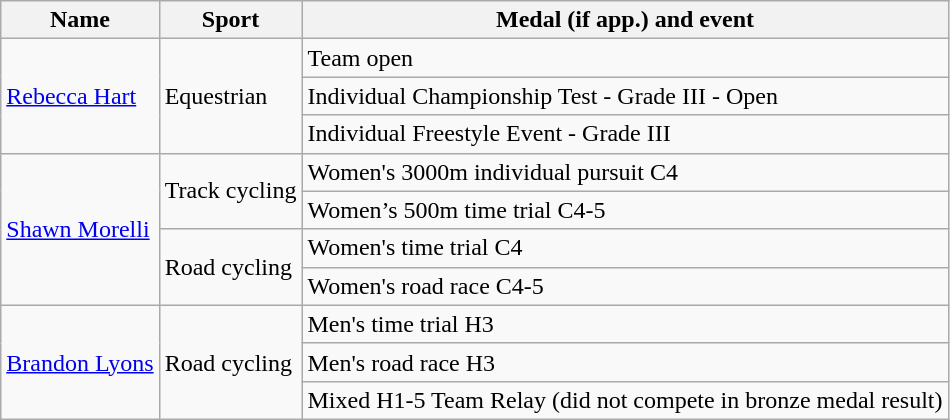<table class="wikitable">
<tr>
<th>Name</th>
<th>Sport</th>
<th>Medal (if app.) and event</th>
</tr>
<tr>
<td rowspan=3> <a href='#'>Rebecca Hart</a></td>
<td rowspan=3>Equestrian</td>
<td> Team open</td>
</tr>
<tr>
<td> Individual Championship Test - Grade III - Open</td>
</tr>
<tr>
<td> Individual Freestyle Event - Grade III</td>
</tr>
<tr>
<td rowspan=4> <a href='#'>Shawn Morelli</a></td>
<td rowspan=2>Track cycling</td>
<td>Women's 3000m individual pursuit C4</td>
</tr>
<tr>
<td>Women’s 500m time trial C4-5</td>
</tr>
<tr>
<td rowspan=2>Road cycling</td>
<td>Women's time trial C4</td>
</tr>
<tr>
<td>Women's road race C4-5</td>
</tr>
<tr>
<td rowspan=3> <a href='#'>Brandon Lyons</a></td>
<td rowspan=3>Road cycling</td>
<td>Men's time trial H3</td>
</tr>
<tr>
<td>Men's road race H3</td>
</tr>
<tr>
<td>Mixed H1-5 Team Relay (did not compete in bronze medal result)</td>
</tr>
</table>
